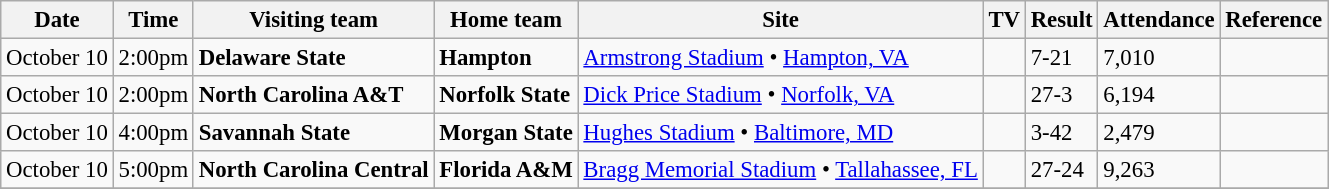<table class="wikitable" style="font-size:95%;">
<tr>
<th>Date</th>
<th>Time</th>
<th>Visiting team</th>
<th>Home team</th>
<th>Site</th>
<th>TV</th>
<th>Result</th>
<th>Attendance</th>
<th class="unsortable">Reference</th>
</tr>
<tr bgcolor=>
<td>October 10</td>
<td>2:00pm</td>
<td><strong>Delaware State</strong></td>
<td><strong>Hampton</strong></td>
<td><a href='#'>Armstrong Stadium</a> • <a href='#'>Hampton, VA</a></td>
<td></td>
<td>7-21</td>
<td>7,010</td>
<td></td>
</tr>
<tr bgcolor=>
<td>October 10</td>
<td>2:00pm</td>
<td><strong>North Carolina A&T</strong></td>
<td><strong>Norfolk State</strong></td>
<td><a href='#'>Dick Price Stadium</a> • <a href='#'>Norfolk, VA</a></td>
<td></td>
<td>27-3</td>
<td>6,194</td>
<td></td>
</tr>
<tr bgcolor=>
<td>October 10</td>
<td>4:00pm</td>
<td><strong>Savannah State</strong></td>
<td><strong>Morgan State</strong></td>
<td><a href='#'>Hughes Stadium</a> • <a href='#'>Baltimore, MD</a></td>
<td></td>
<td>3-42</td>
<td>2,479</td>
<td></td>
</tr>
<tr bgcolor=>
<td>October 10</td>
<td>5:00pm</td>
<td><strong>North Carolina Central</strong></td>
<td><strong>Florida A&M</strong></td>
<td><a href='#'>Bragg Memorial Stadium</a> • <a href='#'>Tallahassee, FL</a></td>
<td></td>
<td>27-24</td>
<td>9,263</td>
<td></td>
</tr>
<tr bgcolor=>
</tr>
</table>
